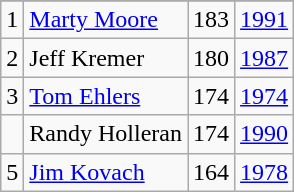<table class="wikitable">
<tr>
</tr>
<tr>
<td>1</td>
<td><a href='#'>Marty Moore</a></td>
<td>183</td>
<td><a href='#'>1991</a></td>
</tr>
<tr>
<td>2</td>
<td>Jeff Kremer</td>
<td>180</td>
<td><a href='#'>1987</a></td>
</tr>
<tr>
<td>3</td>
<td><a href='#'>Tom Ehlers</a></td>
<td>174</td>
<td><a href='#'>1974</a></td>
</tr>
<tr>
<td></td>
<td>Randy Holleran</td>
<td>174</td>
<td><a href='#'>1990</a></td>
</tr>
<tr>
<td>5</td>
<td><a href='#'>Jim Kovach</a></td>
<td>164</td>
<td><a href='#'>1978</a></td>
</tr>
</table>
